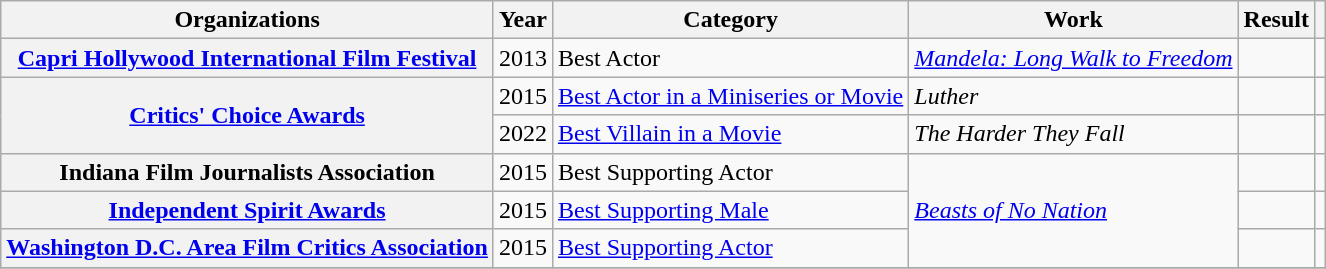<table class= "wikitable plainrowheaders sortable">
<tr>
<th>Organizations</th>
<th scope="col">Year</th>
<th scope="col">Category</th>
<th scope="col">Work</th>
<th scope="col">Result</th>
<th scope="col" class="unsortable"></th>
</tr>
<tr>
<th scope="row" rowspan="1"><a href='#'>Capri Hollywood International Film Festival</a></th>
<td style="text-align:center;">2013</td>
<td>Best Actor</td>
<td><em><a href='#'>Mandela: Long Walk to Freedom</a></em></td>
<td></td>
<td style="text-align:center;"></td>
</tr>
<tr>
<th scope="row" rowspan="2"><a href='#'>Critics' Choice Awards</a></th>
<td style="text-align:center;">2015</td>
<td><a href='#'>Best Actor in a Miniseries or Movie</a></td>
<td><em>Luther</em></td>
<td></td>
<td style="text-align:center;"></td>
</tr>
<tr>
<td style="text-align:center;">2022</td>
<td><a href='#'>Best Villain in a Movie</a></td>
<td><em>The Harder They Fall</em></td>
<td></td>
<td style="text-align:center;"></td>
</tr>
<tr>
<th scope="row" rowspan="1">Indiana Film Journalists Association</th>
<td style="text-align:center;">2015</td>
<td>Best Supporting Actor</td>
<td rowspan=3><em><a href='#'>Beasts of No Nation</a></em></td>
<td></td>
<td style="text-align:center;"></td>
</tr>
<tr>
<th scope="row" rowspan="1"><a href='#'>Independent Spirit Awards</a></th>
<td style="text-align:center;">2015</td>
<td><a href='#'>Best Supporting Male</a></td>
<td></td>
<td style="text-align:center;"></td>
</tr>
<tr>
<th scope="row" rowspan="1"><a href='#'>Washington D.C. Area Film Critics Association</a></th>
<td style="text-align:center;">2015</td>
<td><a href='#'>Best Supporting Actor</a></td>
<td></td>
<td style="text-align:center;"></td>
</tr>
<tr>
</tr>
</table>
